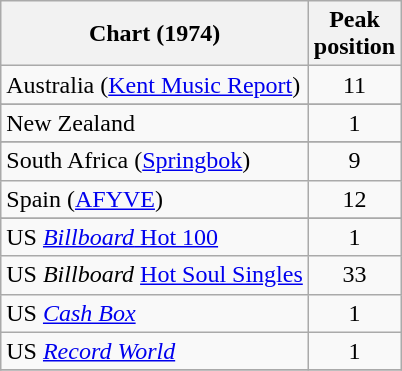<table class="wikitable sortable">
<tr>
<th>Chart (1974)</th>
<th>Peak<br>position</th>
</tr>
<tr>
<td>Australia (<a href='#'>Kent Music Report</a>)</td>
<td align="center">11</td>
</tr>
<tr>
</tr>
<tr>
</tr>
<tr>
</tr>
<tr>
</tr>
<tr>
</tr>
<tr>
<td>New Zealand</td>
<td align="center">1</td>
</tr>
<tr>
</tr>
<tr>
<td>South Africa (<a href='#'>Springbok</a>)</td>
<td align="center">9</td>
</tr>
<tr>
<td>Spain (<a href='#'>AFYVE</a>)</td>
<td align="center">12</td>
</tr>
<tr>
</tr>
<tr>
<td>US <a href='#'><em>Billboard</em> Hot 100</a></td>
<td align="center">1</td>
</tr>
<tr>
<td>US <em>Billboard</em> <a href='#'>Hot Soul Singles</a></td>
<td align="center">33</td>
</tr>
<tr>
<td>US <em><a href='#'>Cash Box</a></em></td>
<td align="center">1</td>
</tr>
<tr>
<td>US <em><a href='#'>Record World</a></em></td>
<td align="center">1</td>
</tr>
<tr>
</tr>
</table>
